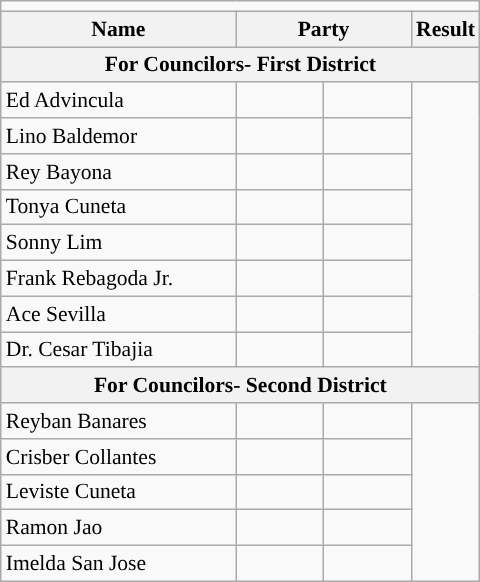<table class="wikitable" style="font-size:90%">
<tr>
<td colspan="4"></td>
</tr>
<tr>
<th width="150px">Name</th>
<th colspan="2" width="110px">Party</th>
<th>Result</th>
</tr>
<tr>
<th colspan="4">For Councilors- First District</th>
</tr>
<tr>
<td>Ed Advincula</td>
<td></td>
<td></td>
</tr>
<tr>
<td>Lino Baldemor</td>
<td></td>
<td></td>
</tr>
<tr>
<td>Rey Bayona</td>
<td></td>
<td></td>
</tr>
<tr>
<td>Tonya Cuneta</td>
<td></td>
<td></td>
</tr>
<tr>
<td>Sonny Lim</td>
<td></td>
<td></td>
</tr>
<tr>
<td>Frank Rebagoda Jr.</td>
<td></td>
<td></td>
</tr>
<tr>
<td>Ace Sevilla</td>
<td></td>
<td></td>
</tr>
<tr>
<td>Dr. Cesar Tibajia</td>
<td></td>
<td></td>
</tr>
<tr>
<th colspan="4">For Councilors- Second District</th>
</tr>
<tr>
<td>Reyban Banares</td>
<td></td>
<td></td>
</tr>
<tr>
<td>Crisber Collantes</td>
<td></td>
<td></td>
</tr>
<tr>
<td>Leviste Cuneta</td>
<td></td>
<td></td>
</tr>
<tr>
<td>Ramon Jao</td>
<td></td>
<td></td>
</tr>
<tr>
<td>Imelda San Jose</td>
<td></td>
<td></td>
</tr>
</table>
